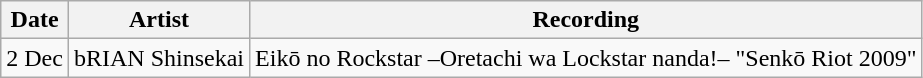<table class="wikitable">
<tr>
<th>Date</th>
<th>Artist</th>
<th>Recording</th>
</tr>
<tr>
<td>2 Dec</td>
<td>bRIAN Shinsekai</td>
<td>Eikō no Rockstar –Oretachi wa Lockstar nanda!– "Senkō Riot 2009"</td>
</tr>
</table>
